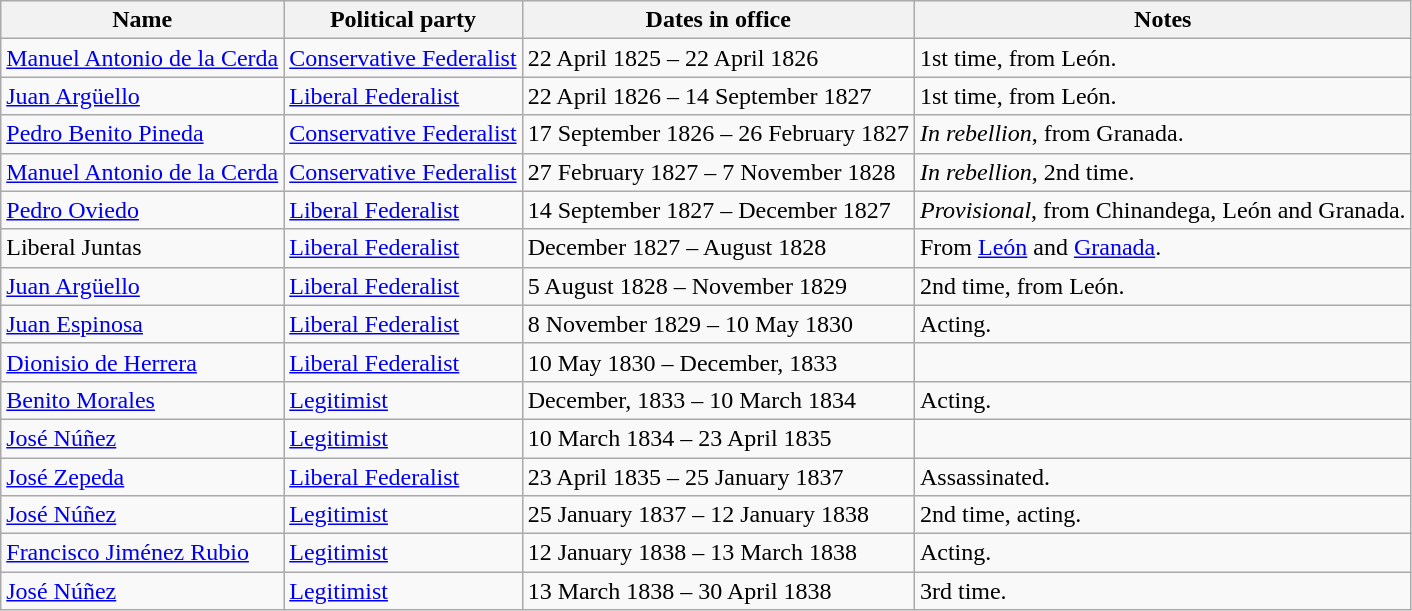<table class="wikitable">
<tr>
<th>Name</th>
<th>Political party</th>
<th>Dates in office</th>
<th>Notes</th>
</tr>
<tr>
<td><a href='#'>Manuel Antonio de la Cerda</a></td>
<td><a href='#'>Conservative Federalist</a></td>
<td>22 April 1825 – 22 April 1826</td>
<td>1st time, from León.</td>
</tr>
<tr>
<td><a href='#'>Juan Argüello</a></td>
<td><a href='#'>Liberal Federalist</a></td>
<td>22 April 1826 – 14 September 1827</td>
<td>1st time, from León.</td>
</tr>
<tr>
<td><a href='#'>Pedro Benito Pineda</a></td>
<td><a href='#'>Conservative Federalist</a></td>
<td>17 September 1826 – 26 February 1827</td>
<td><em>In rebellion</em>, from Granada.</td>
</tr>
<tr>
<td><a href='#'>Manuel Antonio de la Cerda</a></td>
<td><a href='#'>Conservative Federalist</a></td>
<td>27 February 1827 – 7 November 1828</td>
<td><em>In rebellion</em>, 2nd time.</td>
</tr>
<tr>
<td><a href='#'>Pedro Oviedo</a></td>
<td><a href='#'>Liberal Federalist</a></td>
<td>14 September 1827 – December 1827</td>
<td><em>Provisional</em>, from Chinandega, León and Granada.</td>
</tr>
<tr>
<td>Liberal Juntas</td>
<td><a href='#'>Liberal Federalist</a></td>
<td>December 1827 – August 1828</td>
<td>From <a href='#'>León</a> and <a href='#'>Granada</a>.</td>
</tr>
<tr>
<td><a href='#'>Juan Argüello</a></td>
<td><a href='#'>Liberal Federalist</a></td>
<td>5 August 1828 – November 1829</td>
<td>2nd time, from León.</td>
</tr>
<tr>
<td><a href='#'>Juan Espinosa</a></td>
<td><a href='#'>Liberal Federalist</a></td>
<td>8 November 1829 – 10 May 1830</td>
<td>Acting.</td>
</tr>
<tr>
<td><a href='#'>Dionisio de Herrera</a></td>
<td><a href='#'>Liberal Federalist</a></td>
<td>10 May 1830 – December, 1833</td>
<td></td>
</tr>
<tr>
<td><a href='#'>Benito Morales</a></td>
<td><a href='#'>Legitimist</a></td>
<td>December, 1833 – 10 March 1834</td>
<td>Acting.</td>
</tr>
<tr>
<td><a href='#'>José Núñez</a></td>
<td><a href='#'>Legitimist</a></td>
<td>10 March 1834 – 23 April 1835</td>
<td></td>
</tr>
<tr>
<td><a href='#'>José Zepeda</a></td>
<td><a href='#'>Liberal Federalist</a></td>
<td>23 April 1835 – 25 January 1837</td>
<td>Assassinated.</td>
</tr>
<tr>
<td><a href='#'>José Núñez</a></td>
<td><a href='#'>Legitimist</a></td>
<td>25 January 1837 – 12 January 1838</td>
<td>2nd time, acting.</td>
</tr>
<tr>
<td><a href='#'>Francisco Jiménez Rubio</a></td>
<td><a href='#'>Legitimist</a></td>
<td>12 January 1838 – 13 March 1838</td>
<td>Acting.</td>
</tr>
<tr>
<td><a href='#'>José Núñez</a></td>
<td><a href='#'>Legitimist</a></td>
<td>13 March 1838 – 30 April 1838</td>
<td>3rd time.</td>
</tr>
</table>
